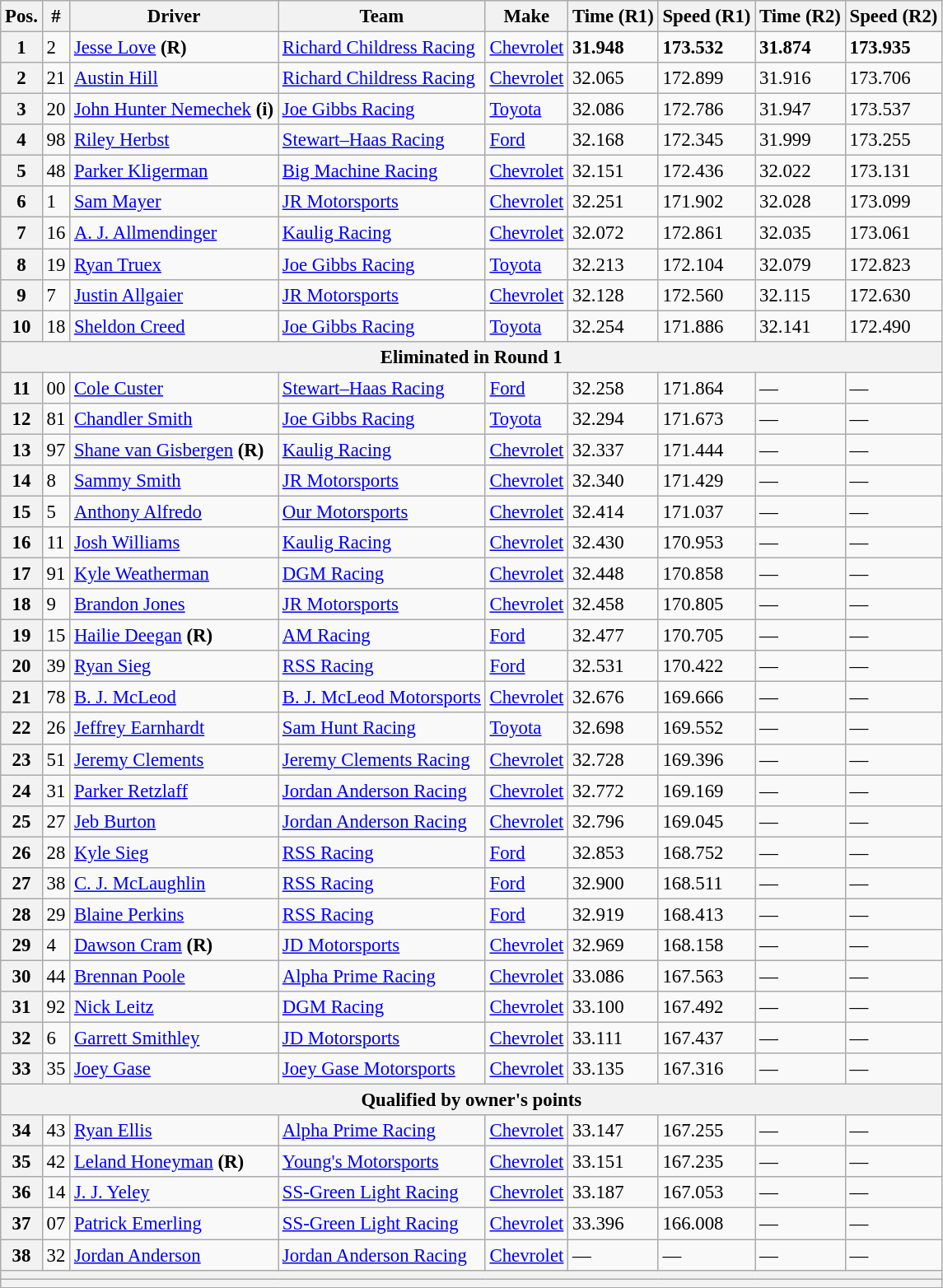<table class="wikitable" style="font-size:95%">
<tr>
<th>Pos.</th>
<th>#</th>
<th>Driver</th>
<th>Team</th>
<th>Make</th>
<th>Time (R1)</th>
<th>Speed (R1)</th>
<th>Time (R2)</th>
<th>Speed (R2)</th>
</tr>
<tr>
<th>1</th>
<td>2</td>
<td><a href='#'>Jesse Love</a> <strong>(R)</strong></td>
<td><a href='#'>Richard Childress Racing</a></td>
<td><a href='#'>Chevrolet</a></td>
<td><strong>31.948</strong></td>
<td><strong>173.532</strong></td>
<td><strong>31.874</strong></td>
<td><strong>173.935</strong></td>
</tr>
<tr>
<th>2</th>
<td>21</td>
<td><a href='#'>Austin Hill</a></td>
<td><a href='#'>Richard Childress Racing</a></td>
<td><a href='#'>Chevrolet</a></td>
<td>32.065</td>
<td>172.899</td>
<td>31.916</td>
<td>173.706</td>
</tr>
<tr>
<th>3</th>
<td>20</td>
<td><a href='#'>John Hunter Nemechek</a> <strong>(i)</strong></td>
<td><a href='#'>Joe Gibbs Racing</a></td>
<td><a href='#'>Toyota</a></td>
<td>32.086</td>
<td>172.786</td>
<td>31.947</td>
<td>173.537</td>
</tr>
<tr>
<th>4</th>
<td>98</td>
<td><a href='#'>Riley Herbst</a></td>
<td><a href='#'>Stewart–Haas Racing</a></td>
<td><a href='#'>Ford</a></td>
<td>32.168</td>
<td>172.345</td>
<td>31.999</td>
<td>173.255</td>
</tr>
<tr>
<th>5</th>
<td>48</td>
<td><a href='#'>Parker Kligerman</a></td>
<td><a href='#'>Big Machine Racing</a></td>
<td><a href='#'>Chevrolet</a></td>
<td>32.151</td>
<td>172.436</td>
<td>32.022</td>
<td>173.131</td>
</tr>
<tr>
<th>6</th>
<td>1</td>
<td><a href='#'>Sam Mayer</a></td>
<td><a href='#'>JR Motorsports</a></td>
<td><a href='#'>Chevrolet</a></td>
<td>32.251</td>
<td>171.902</td>
<td>32.028</td>
<td>173.099</td>
</tr>
<tr>
<th>7</th>
<td>16</td>
<td><a href='#'>A. J. Allmendinger</a></td>
<td><a href='#'>Kaulig Racing</a></td>
<td><a href='#'>Chevrolet</a></td>
<td>32.072</td>
<td>172.861</td>
<td>32.035</td>
<td>173.061</td>
</tr>
<tr>
<th>8</th>
<td>19</td>
<td><a href='#'>Ryan Truex</a></td>
<td><a href='#'>Joe Gibbs Racing</a></td>
<td><a href='#'>Toyota</a></td>
<td>32.213</td>
<td>172.104</td>
<td>32.079</td>
<td>172.823</td>
</tr>
<tr>
<th>9</th>
<td>7</td>
<td><a href='#'>Justin Allgaier</a></td>
<td><a href='#'>JR Motorsports</a></td>
<td><a href='#'>Chevrolet</a></td>
<td>32.128</td>
<td>172.560</td>
<td>32.115</td>
<td>172.630</td>
</tr>
<tr>
<th>10</th>
<td>18</td>
<td><a href='#'>Sheldon Creed</a></td>
<td><a href='#'>Joe Gibbs Racing</a></td>
<td><a href='#'>Toyota</a></td>
<td>32.254</td>
<td>171.886</td>
<td>32.141</td>
<td>172.490</td>
</tr>
<tr>
<th colspan="9">Eliminated in Round 1</th>
</tr>
<tr>
<th>11</th>
<td>00</td>
<td><a href='#'>Cole Custer</a></td>
<td><a href='#'>Stewart–Haas Racing</a></td>
<td><a href='#'>Ford</a></td>
<td>32.258</td>
<td>171.864</td>
<td>—</td>
<td>—</td>
</tr>
<tr>
<th>12</th>
<td>81</td>
<td><a href='#'>Chandler Smith</a></td>
<td><a href='#'>Joe Gibbs Racing</a></td>
<td><a href='#'>Toyota</a></td>
<td>32.294</td>
<td>171.673</td>
<td>—</td>
<td>—</td>
</tr>
<tr>
<th>13</th>
<td>97</td>
<td><a href='#'>Shane van Gisbergen</a> <strong>(R)</strong></td>
<td><a href='#'>Kaulig Racing</a></td>
<td><a href='#'>Chevrolet</a></td>
<td>32.337</td>
<td>171.444</td>
<td>—</td>
<td>—</td>
</tr>
<tr>
<th>14</th>
<td>8</td>
<td><a href='#'>Sammy Smith</a></td>
<td><a href='#'>JR Motorsports</a></td>
<td><a href='#'>Chevrolet</a></td>
<td>32.340</td>
<td>171.429</td>
<td>—</td>
<td>—</td>
</tr>
<tr>
<th>15</th>
<td>5</td>
<td><a href='#'>Anthony Alfredo</a></td>
<td><a href='#'>Our Motorsports</a></td>
<td><a href='#'>Chevrolet</a></td>
<td>32.414</td>
<td>171.037</td>
<td>—</td>
<td>—</td>
</tr>
<tr>
<th>16</th>
<td>11</td>
<td><a href='#'>Josh Williams</a></td>
<td><a href='#'>Kaulig Racing</a></td>
<td><a href='#'>Chevrolet</a></td>
<td>32.430</td>
<td>170.953</td>
<td>—</td>
<td>—</td>
</tr>
<tr>
<th>17</th>
<td>91</td>
<td><a href='#'>Kyle Weatherman</a></td>
<td><a href='#'>DGM Racing</a></td>
<td><a href='#'>Chevrolet</a></td>
<td>32.448</td>
<td>170.858</td>
<td>—</td>
<td>—</td>
</tr>
<tr>
<th>18</th>
<td>9</td>
<td><a href='#'>Brandon Jones</a></td>
<td><a href='#'>JR Motorsports</a></td>
<td><a href='#'>Chevrolet</a></td>
<td>32.458</td>
<td>170.805</td>
<td>—</td>
<td>—</td>
</tr>
<tr>
<th>19</th>
<td>15</td>
<td><a href='#'>Hailie Deegan</a> <strong>(R)</strong></td>
<td><a href='#'>AM Racing</a></td>
<td><a href='#'>Ford</a></td>
<td>32.477</td>
<td>170.705</td>
<td>—</td>
<td>—</td>
</tr>
<tr>
<th>20</th>
<td>39</td>
<td><a href='#'>Ryan Sieg</a></td>
<td><a href='#'>RSS Racing</a></td>
<td><a href='#'>Ford</a></td>
<td>32.531</td>
<td>170.422</td>
<td>—</td>
<td>—</td>
</tr>
<tr>
<th>21</th>
<td>78</td>
<td><a href='#'>B. J. McLeod</a></td>
<td><a href='#'>B. J. McLeod Motorsports</a></td>
<td><a href='#'>Chevrolet</a></td>
<td>32.676</td>
<td>169.666</td>
<td>—</td>
<td>—</td>
</tr>
<tr>
<th>22</th>
<td>26</td>
<td><a href='#'>Jeffrey Earnhardt</a></td>
<td><a href='#'>Sam Hunt Racing</a></td>
<td><a href='#'>Toyota</a></td>
<td>32.698</td>
<td>169.552</td>
<td>—</td>
<td>—</td>
</tr>
<tr>
<th>23</th>
<td>51</td>
<td><a href='#'>Jeremy Clements</a></td>
<td><a href='#'>Jeremy Clements Racing</a></td>
<td><a href='#'>Chevrolet</a></td>
<td>32.728</td>
<td>169.396</td>
<td>—</td>
<td>—</td>
</tr>
<tr>
<th>24</th>
<td>31</td>
<td><a href='#'>Parker Retzlaff</a></td>
<td><a href='#'>Jordan Anderson Racing</a></td>
<td><a href='#'>Chevrolet</a></td>
<td>32.772</td>
<td>169.169</td>
<td>—</td>
<td>—</td>
</tr>
<tr>
<th>25</th>
<td>27</td>
<td><a href='#'>Jeb Burton</a></td>
<td><a href='#'>Jordan Anderson Racing</a></td>
<td><a href='#'>Chevrolet</a></td>
<td>32.796</td>
<td>169.045</td>
<td>—</td>
<td>—</td>
</tr>
<tr>
<th>26</th>
<td>28</td>
<td><a href='#'>Kyle Sieg</a></td>
<td><a href='#'>RSS Racing</a></td>
<td><a href='#'>Ford</a></td>
<td>32.853</td>
<td>168.752</td>
<td>—</td>
<td>—</td>
</tr>
<tr>
<th>27</th>
<td>38</td>
<td><a href='#'>C. J. McLaughlin</a></td>
<td><a href='#'>RSS Racing</a></td>
<td><a href='#'>Ford</a></td>
<td>32.900</td>
<td>168.511</td>
<td>—</td>
<td>—</td>
</tr>
<tr>
<th>28</th>
<td>29</td>
<td><a href='#'>Blaine Perkins</a></td>
<td><a href='#'>RSS Racing</a></td>
<td><a href='#'>Ford</a></td>
<td>32.919</td>
<td>168.413</td>
<td>—</td>
<td>—</td>
</tr>
<tr>
<th>29</th>
<td>4</td>
<td><a href='#'>Dawson Cram</a> <strong>(R)</strong></td>
<td><a href='#'>JD Motorsports</a></td>
<td><a href='#'>Chevrolet</a></td>
<td>32.969</td>
<td>168.158</td>
<td>—</td>
<td>—</td>
</tr>
<tr>
<th>30</th>
<td>44</td>
<td><a href='#'>Brennan Poole</a></td>
<td><a href='#'>Alpha Prime Racing</a></td>
<td><a href='#'>Chevrolet</a></td>
<td>33.086</td>
<td>167.563</td>
<td>—</td>
<td>—</td>
</tr>
<tr>
<th>31</th>
<td>92</td>
<td><a href='#'>Nick Leitz</a></td>
<td><a href='#'>DGM Racing</a></td>
<td><a href='#'>Chevrolet</a></td>
<td>33.100</td>
<td>167.492</td>
<td>—</td>
<td>—</td>
</tr>
<tr>
<th>32</th>
<td>6</td>
<td><a href='#'>Garrett Smithley</a></td>
<td><a href='#'>JD Motorsports</a></td>
<td><a href='#'>Chevrolet</a></td>
<td>33.111</td>
<td>167.437</td>
<td>—</td>
<td>—</td>
</tr>
<tr>
<th>33</th>
<td>35</td>
<td><a href='#'>Joey Gase</a></td>
<td><a href='#'>Joey Gase Motorsports</a></td>
<td><a href='#'>Chevrolet</a></td>
<td>33.135</td>
<td>167.316</td>
<td>—</td>
<td>—</td>
</tr>
<tr>
<th colspan="9">Qualified by owner's points</th>
</tr>
<tr>
<th>34</th>
<td>43</td>
<td><a href='#'>Ryan Ellis</a></td>
<td><a href='#'>Alpha Prime Racing</a></td>
<td><a href='#'>Chevrolet</a></td>
<td>33.147</td>
<td>167.255</td>
<td>—</td>
<td>—</td>
</tr>
<tr>
<th>35</th>
<td>42</td>
<td><a href='#'>Leland Honeyman</a> <strong>(R)</strong></td>
<td><a href='#'>Young's Motorsports</a></td>
<td><a href='#'>Chevrolet</a></td>
<td>33.151</td>
<td>167.235</td>
<td>—</td>
<td>—</td>
</tr>
<tr>
<th>36</th>
<td>14</td>
<td><a href='#'>J. J. Yeley</a></td>
<td><a href='#'>SS-Green Light Racing</a></td>
<td><a href='#'>Chevrolet</a></td>
<td>33.187</td>
<td>167.053</td>
<td>—</td>
<td>—</td>
</tr>
<tr>
<th>37</th>
<td>07</td>
<td><a href='#'>Patrick Emerling</a></td>
<td><a href='#'>SS-Green Light Racing</a></td>
<td><a href='#'>Chevrolet</a></td>
<td>33.396</td>
<td>166.008</td>
<td>—</td>
<td>—</td>
</tr>
<tr>
<th>38</th>
<td>32</td>
<td><a href='#'>Jordan Anderson</a></td>
<td><a href='#'>Jordan Anderson Racing</a></td>
<td><a href='#'>Chevrolet</a></td>
<td>—</td>
<td>—</td>
<td>—</td>
<td>—</td>
</tr>
<tr>
<th colspan="9"></th>
</tr>
<tr>
<th colspan="9"></th>
</tr>
</table>
